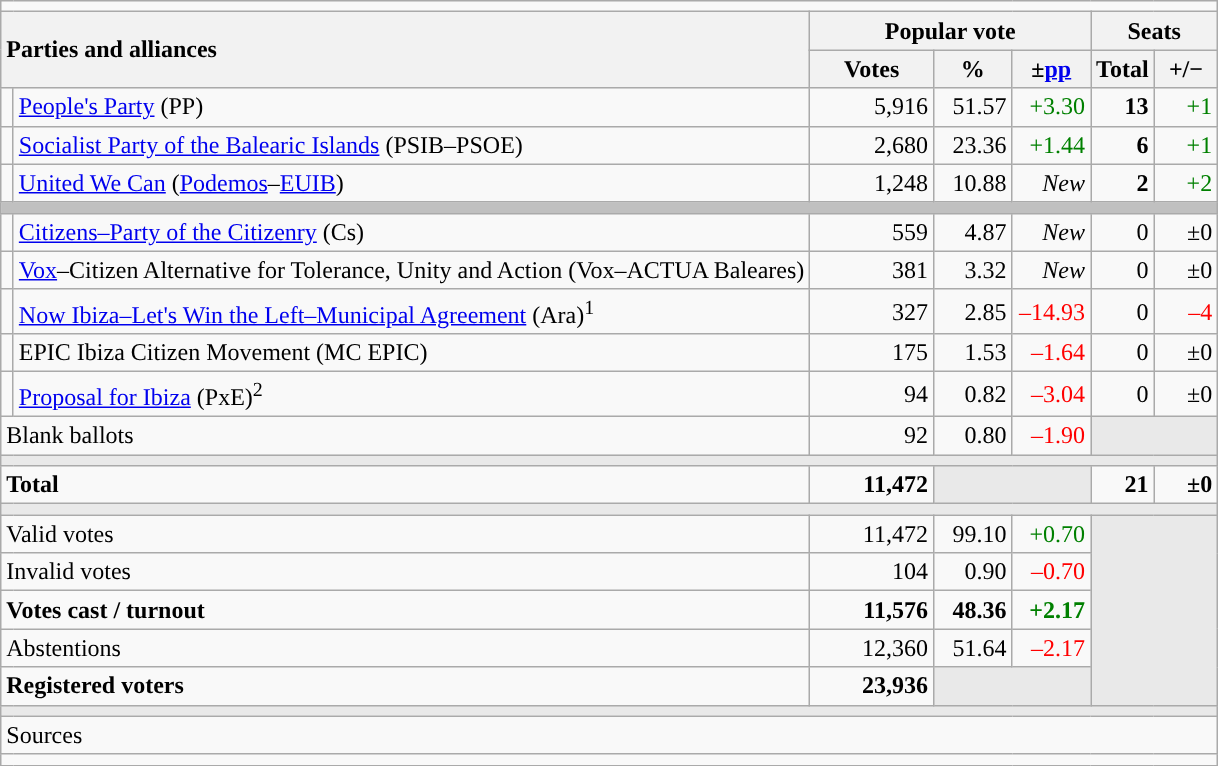<table class="wikitable" style="text-align:right;">
<tr>
<td colspan="7"></td>
</tr>
<tr>
<th style="text-align:left;" rowspan="2" colspan="2" width="525">Parties and alliances</th>
<th colspan="3">Popular vote</th>
<th colspan="2">Seats</th>
</tr>
<tr>
<th width="75">Votes</th>
<th width="45">%</th>
<th width="45">±<a href='#'>pp</a></th>
<th width="35">Total</th>
<th width="35">+/−</th>
</tr>
<tr>
<td width="1" style="color:inherit;background:"></td>
<td align="left"><a href='#'>People's Party</a> (PP)</td>
<td>5,916</td>
<td>51.57</td>
<td style="color:green;">+3.30</td>
<td><strong>13</strong></td>
<td style="color:green;">+1</td>
</tr>
<tr>
<td style="color:inherit;background:"></td>
<td align="left"><a href='#'>Socialist Party of the Balearic Islands</a> (PSIB–PSOE)</td>
<td>2,680</td>
<td>23.36</td>
<td style="color:green;">+1.44</td>
<td><strong>6</strong></td>
<td style="color:green;">+1</td>
</tr>
<tr>
<td style="color:inherit;background:"></td>
<td align="left"><a href='#'>United We Can</a> (<a href='#'>Podemos</a>–<a href='#'>EUIB</a>)</td>
<td>1,248</td>
<td>10.88</td>
<td><em>New</em></td>
<td><strong>2</strong></td>
<td style="color:green;">+2</td>
</tr>
<tr>
<td colspan="7" bgcolor="#C0C0C0"></td>
</tr>
<tr>
<td style="color:inherit;background:"></td>
<td align="left"><a href='#'>Citizens–Party of the Citizenry</a> (Cs)</td>
<td>559</td>
<td>4.87</td>
<td><em>New</em></td>
<td>0</td>
<td>±0</td>
</tr>
<tr>
<td style="color:inherit;background:"></td>
<td align="left"><a href='#'>Vox</a>–Citizen Alternative for Tolerance, Unity and Action (Vox–ACTUA Baleares)</td>
<td>381</td>
<td>3.32</td>
<td><em>New</em></td>
<td>0</td>
<td>±0</td>
</tr>
<tr>
<td style="color:inherit;background:"></td>
<td align="left"><a href='#'>Now Ibiza–Let's Win the Left–Municipal Agreement</a> (Ara)<sup>1</sup></td>
<td>327</td>
<td>2.85</td>
<td style="color:red;">–14.93</td>
<td>0</td>
<td style="color:red;">–4</td>
</tr>
<tr>
<td style="color:inherit;background:"></td>
<td align="left">EPIC Ibiza Citizen Movement (MC EPIC)</td>
<td>175</td>
<td>1.53</td>
<td style="color:red;">–1.64</td>
<td>0</td>
<td>±0</td>
</tr>
<tr>
<td style="color:inherit;background:"></td>
<td align="left"><a href='#'>Proposal for Ibiza</a> (PxE)<sup>2</sup></td>
<td>94</td>
<td>0.82</td>
<td style="color:red;">–3.04</td>
<td>0</td>
<td>±0</td>
</tr>
<tr>
<td align="left" colspan="2">Blank ballots</td>
<td>92</td>
<td>0.80</td>
<td style="color:red;">–1.90</td>
<td bgcolor="#E9E9E9" colspan="2"></td>
</tr>
<tr>
<td colspan="7" bgcolor="#E9E9E9"></td>
</tr>
<tr style="font-weight:bold;">
<td align="left" colspan="2">Total</td>
<td>11,472</td>
<td bgcolor="#E9E9E9" colspan="2"></td>
<td>21</td>
<td>±0</td>
</tr>
<tr>
<td colspan="7" bgcolor="#E9E9E9"></td>
</tr>
<tr>
<td align="left" colspan="2">Valid votes</td>
<td>11,472</td>
<td>99.10</td>
<td style="color:green;">+0.70</td>
<td bgcolor="#E9E9E9" colspan="2" rowspan="5"></td>
</tr>
<tr>
<td align="left" colspan="2">Invalid votes</td>
<td>104</td>
<td>0.90</td>
<td style="color:red;">–0.70</td>
</tr>
<tr style="font-weight:bold;">
<td align="left" colspan="2">Votes cast / turnout</td>
<td>11,576</td>
<td>48.36</td>
<td style="color:green;">+2.17</td>
</tr>
<tr>
<td align="left" colspan="2">Abstentions</td>
<td>12,360</td>
<td>51.64</td>
<td style="color:red;">–2.17</td>
</tr>
<tr style="font-weight:bold;">
<td align="left" colspan="2">Registered voters</td>
<td>23,936</td>
<td bgcolor="#E9E9E9" colspan="2"></td>
</tr>
<tr>
<td colspan="7" bgcolor="#E9E9E9"></td>
</tr>
<tr>
<td align="left" colspan="7">Sources</td>
</tr>
<tr>
<td colspan="7" style="text-align:left; max-width:790px;"></td>
</tr>
</table>
